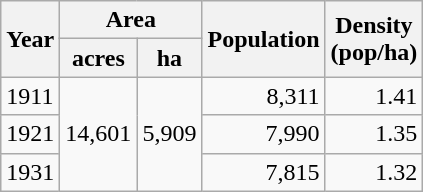<table class="wikitable">
<tr>
<th rowspan="2">Year</th>
<th colspan="2">Area</th>
<th rowspan="2">Population<br></th>
<th rowspan="2">Density<br>(pop/ha)</th>
</tr>
<tr>
<th>acres</th>
<th>ha</th>
</tr>
<tr>
<td>1911</td>
<td style="text-align:right;" rowspan="3">14,601</td>
<td style="text-align:right;" rowspan="3">5,909</td>
<td style="text-align:right;">8,311</td>
<td style="text-align:right;">1.41</td>
</tr>
<tr>
<td>1921</td>
<td style="text-align:right;">7,990</td>
<td style="text-align:right;">1.35</td>
</tr>
<tr>
<td>1931</td>
<td style="text-align:right;">7,815</td>
<td style="text-align:right;">1.32</td>
</tr>
</table>
